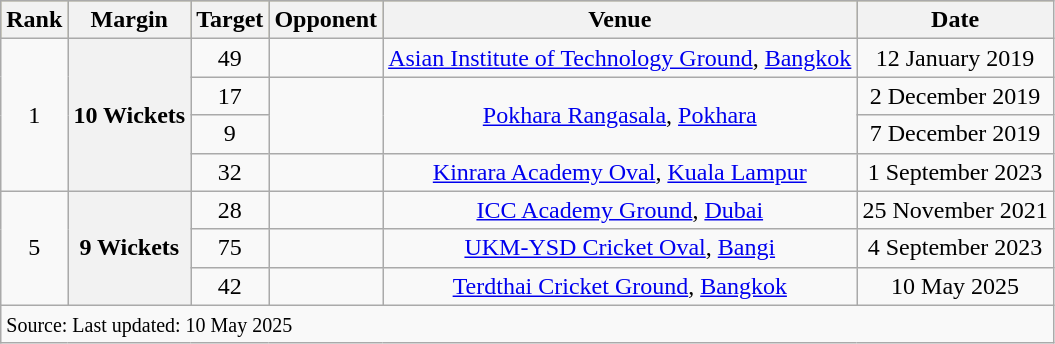<table class="wikitable" style="text-align: center;">
<tr style="background:#bdb76b;">
<th>Rank</th>
<th>Margin</th>
<th>Target</th>
<th>Opponent</th>
<th>Venue</th>
<th>Date</th>
</tr>
<tr>
<td rowspan="4">1</td>
<th rowspan="4">10 Wickets</th>
<td>49</td>
<td></td>
<td><a href='#'>Asian Institute of Technology Ground</a>, <a href='#'>Bangkok</a></td>
<td>12 January 2019</td>
</tr>
<tr>
<td>17</td>
<td rowspan=2></td>
<td rowspan=2><a href='#'>Pokhara Rangasala</a>, <a href='#'>Pokhara</a></td>
<td>2 December 2019</td>
</tr>
<tr>
<td>9</td>
<td>7 December 2019</td>
</tr>
<tr>
<td>32</td>
<td></td>
<td><a href='#'>Kinrara Academy Oval</a>, <a href='#'>Kuala Lampur</a></td>
<td>1 September 2023</td>
</tr>
<tr>
<td rowspan="3">5</td>
<th rowspan="3">9 Wickets</th>
<td>28</td>
<td></td>
<td><a href='#'>ICC Academy Ground</a>, <a href='#'>Dubai</a></td>
<td>25 November 2021</td>
</tr>
<tr>
<td>75</td>
<td></td>
<td><a href='#'>UKM-YSD Cricket Oval</a>, <a href='#'>Bangi</a></td>
<td>4 September 2023</td>
</tr>
<tr>
<td>42</td>
<td></td>
<td><a href='#'>Terdthai Cricket Ground</a>, <a href='#'>Bangkok</a></td>
<td>10 May 2025</td>
</tr>
<tr>
<td colspan="6" style="text-align:left;"><small>Source:  Last updated: 10 May 2025</small></td>
</tr>
</table>
